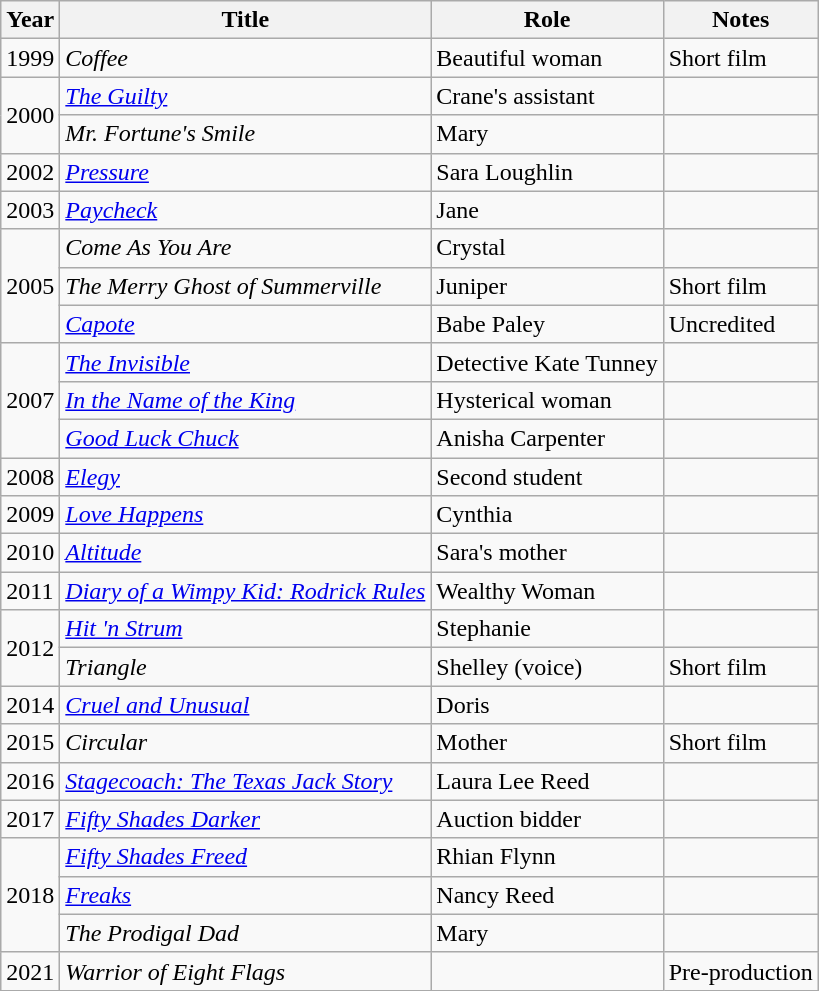<table class="wikitable sortable">
<tr>
<th>Year</th>
<th>Title</th>
<th>Role</th>
<th>Notes</th>
</tr>
<tr>
<td>1999</td>
<td><em>Coffee</em></td>
<td>Beautiful woman</td>
<td>Short film</td>
</tr>
<tr>
<td rowspan="2">2000</td>
<td><em><a href='#'>The Guilty</a></em></td>
<td>Crane's assistant</td>
<td></td>
</tr>
<tr>
<td><em>Mr. Fortune's Smile</em></td>
<td>Mary</td>
<td></td>
</tr>
<tr>
<td>2002</td>
<td><em><a href='#'>Pressure</a></em></td>
<td>Sara Loughlin</td>
<td></td>
</tr>
<tr>
<td>2003</td>
<td><em><a href='#'>Paycheck</a></em></td>
<td>Jane</td>
<td></td>
</tr>
<tr>
<td rowspan="3">2005</td>
<td><em>Come As You Are</em></td>
<td>Crystal</td>
<td></td>
</tr>
<tr>
<td><em>The Merry Ghost of Summerville</em></td>
<td>Juniper</td>
<td>Short film</td>
</tr>
<tr>
<td><em><a href='#'>Capote</a></em></td>
<td>Babe Paley</td>
<td>Uncredited</td>
</tr>
<tr>
<td rowspan="3">2007</td>
<td><em><a href='#'>The Invisible</a></em></td>
<td>Detective Kate Tunney</td>
<td></td>
</tr>
<tr>
<td><em><a href='#'>In the Name of the King</a></em></td>
<td>Hysterical woman</td>
<td></td>
</tr>
<tr>
<td><em><a href='#'>Good Luck Chuck</a></em></td>
<td>Anisha Carpenter</td>
<td></td>
</tr>
<tr>
<td>2008</td>
<td><em><a href='#'>Elegy</a></em></td>
<td>Second student</td>
<td></td>
</tr>
<tr>
<td>2009</td>
<td><em><a href='#'>Love Happens</a></em></td>
<td>Cynthia</td>
<td></td>
</tr>
<tr>
<td>2010</td>
<td><em><a href='#'>Altitude</a></em></td>
<td>Sara's mother</td>
<td></td>
</tr>
<tr>
<td>2011</td>
<td><em><a href='#'>Diary of a Wimpy Kid: Rodrick Rules</a></em></td>
<td>Wealthy Woman</td>
<td></td>
</tr>
<tr>
<td rowspan="2">2012</td>
<td><em><a href='#'>Hit 'n Strum</a></em></td>
<td>Stephanie</td>
<td></td>
</tr>
<tr>
<td><em>Triangle</em></td>
<td>Shelley (voice)</td>
<td>Short film</td>
</tr>
<tr>
<td>2014</td>
<td><em><a href='#'>Cruel and Unusual</a></em></td>
<td>Doris</td>
<td></td>
</tr>
<tr>
<td>2015</td>
<td><em>Circular</em></td>
<td>Mother</td>
<td>Short film</td>
</tr>
<tr>
<td>2016</td>
<td><em><a href='#'>Stagecoach: The Texas Jack Story</a></em></td>
<td>Laura Lee Reed</td>
<td></td>
</tr>
<tr>
<td>2017</td>
<td><em><a href='#'>Fifty Shades Darker</a></em></td>
<td>Auction bidder</td>
<td></td>
</tr>
<tr>
<td rowspan="3">2018</td>
<td><em><a href='#'>Fifty Shades Freed</a></em></td>
<td>Rhian Flynn</td>
<td></td>
</tr>
<tr>
<td><em><a href='#'>Freaks</a></em></td>
<td>Nancy Reed</td>
<td></td>
</tr>
<tr>
<td><em>The Prodigal Dad</em></td>
<td>Mary</td>
<td></td>
</tr>
<tr>
<td>2021</td>
<td><em>Warrior of Eight Flags</em></td>
<td></td>
<td>Pre-production</td>
</tr>
</table>
